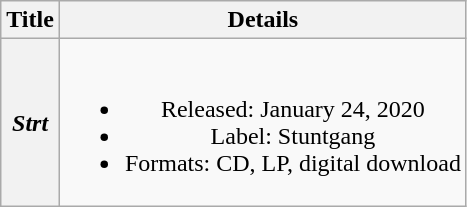<table class="wikitable plainrowheaders" style="text-align:center">
<tr>
<th scope="col">Title</th>
<th scope="col">Details</th>
</tr>
<tr>
<th scope="row"><em>Strt</em></th>
<td><br><ul><li>Released: January 24, 2020</li><li>Label: Stuntgang</li><li>Formats: CD, LP, digital download</li></ul></td>
</tr>
</table>
